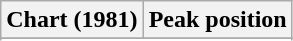<table class="wikitable sortable">
<tr>
<th align="left">Chart (1981)</th>
<th align="left">Peak position</th>
</tr>
<tr>
</tr>
<tr>
</tr>
</table>
